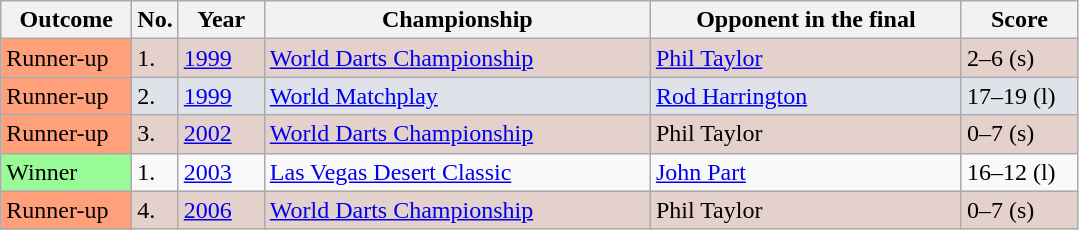<table class="sortable wikitable">
<tr>
<th style="width:80px;">Outcome</th>
<th style="width:20px;">No.</th>
<th style="width:50px;">Year</th>
<th style="width:250px;">Championship</th>
<th style="width:200px;">Opponent in the final</th>
<th style="width:70px;">Score</th>
</tr>
<tr style="background:#e5d1cb;">
<td style="background:#ffa07a;">Runner-up</td>
<td>1.</td>
<td><a href='#'>1999</a></td>
<td><a href='#'>World Darts Championship</a></td>
<td> <a href='#'>Phil Taylor</a></td>
<td>2–6 (s)</td>
</tr>
<tr style="background:#dfe2e9;">
<td style="background:#ffa07a;">Runner-up</td>
<td>2.</td>
<td><a href='#'>1999</a></td>
<td><a href='#'>World Matchplay</a></td>
<td> <a href='#'>Rod Harrington</a></td>
<td>17–19 (l)</td>
</tr>
<tr style="background:#e5d1cb;">
<td style="background:#ffa07a;">Runner-up</td>
<td>3.</td>
<td><a href='#'>2002</a></td>
<td><a href='#'>World Darts Championship</a></td>
<td> Phil Taylor</td>
<td>0–7 (s)</td>
</tr>
<tr>
<td style="background:#98FB98">Winner</td>
<td>1.</td>
<td><a href='#'>2003</a></td>
<td><a href='#'>Las Vegas Desert Classic</a></td>
<td> <a href='#'>John Part</a></td>
<td>16–12 (l)</td>
</tr>
<tr style="background:#e5d1cb;">
<td style="background:#ffa07a;">Runner-up</td>
<td>4.</td>
<td><a href='#'>2006</a></td>
<td><a href='#'>World Darts Championship</a></td>
<td> Phil Taylor</td>
<td>0–7 (s)</td>
</tr>
</table>
